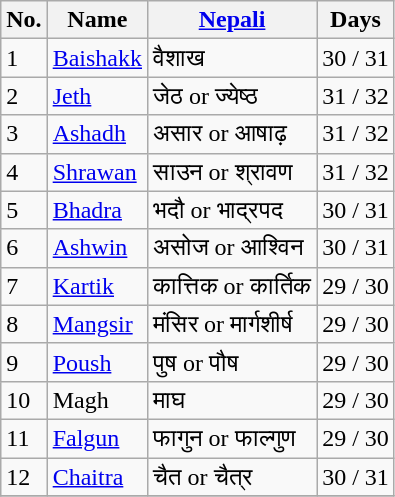<table class="wikitable">
<tr>
<th>No.</th>
<th>Name</th>
<th><a href='#'>Nepali</a></th>
<th>Days</th>
</tr>
<tr>
<td>1</td>
<td><a href='#'>Baishakk</a></td>
<td>वैशाख</td>
<td>30 / 31</td>
</tr>
<tr>
<td>2</td>
<td><a href='#'>Jeth</a></td>
<td>जेठ or ज्येष्ठ</td>
<td>31 / 32</td>
</tr>
<tr hot _iop>
<td>3</td>
<td><a href='#'>Ashadh</a></td>
<td>असार or आषाढ़</td>
<td>31 / 32</td>
</tr>
<tr>
<td>4</td>
<td><a href='#'>Shrawan</a></td>
<td>साउन or श्रावण</td>
<td>31 / 32</td>
</tr>
<tr>
<td>5</td>
<td><a href='#'>Bhadra</a></td>
<td>भदौ or भाद्रपद</td>
<td>30 / 31</td>
</tr>
<tr>
<td>6</td>
<td><a href='#'>Ashwin</a></td>
<td>असोज or आश्विन</td>
<td>30 / 31</td>
</tr>
<tr>
<td>7</td>
<td><a href='#'>Kartik</a></td>
<td>कात्तिक or कार्तिक</td>
<td>29 / 30</td>
</tr>
<tr>
<td>8</td>
<td><a href='#'>Mangsir</a></td>
<td>मंसिर or मार्गशीर्ष</td>
<td>29 / 30</td>
</tr>
<tr>
<td>9</td>
<td><a href='#'>Poush</a></td>
<td>पुष or पौष</td>
<td>29 / 30</td>
</tr>
<tr>
<td>10</td>
<td>Magh</td>
<td>माघ</td>
<td>29 / 30</td>
</tr>
<tr>
<td>11</td>
<td><a href='#'>Falgun</a></td>
<td>फागुन or फाल्गुण</td>
<td>29 / 30</td>
</tr>
<tr>
<td>12</td>
<td><a href='#'>Chaitra</a></td>
<td>चैत or चैत्र</td>
<td>30 / 31</td>
</tr>
<tr>
</tr>
</table>
